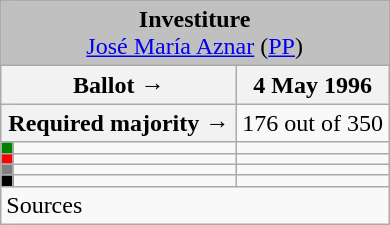<table class="wikitable" style="text-align:center;">
<tr>
<td colspan="3" align="center" bgcolor="#C0C0C0"><strong>Investiture</strong><br><a href='#'>José María Aznar</a> (<a href='#'>PP</a>)</td>
</tr>
<tr>
<th colspan="2" width="150px">Ballot →</th>
<th>4 May 1996</th>
</tr>
<tr>
<th colspan="2">Required majority →</th>
<td>176 out of 350 </td>
</tr>
<tr>
<th width="1px" style="background:green;"></th>
<td align="left"></td>
<td></td>
</tr>
<tr>
<th style="background:red;"></th>
<td align="left"></td>
<td></td>
</tr>
<tr>
<th style="background:gray;"></th>
<td align="left"></td>
<td></td>
</tr>
<tr>
<th style="background:black;"></th>
<td align="left"></td>
<td></td>
</tr>
<tr>
<td align="left" colspan="3">Sources</td>
</tr>
</table>
